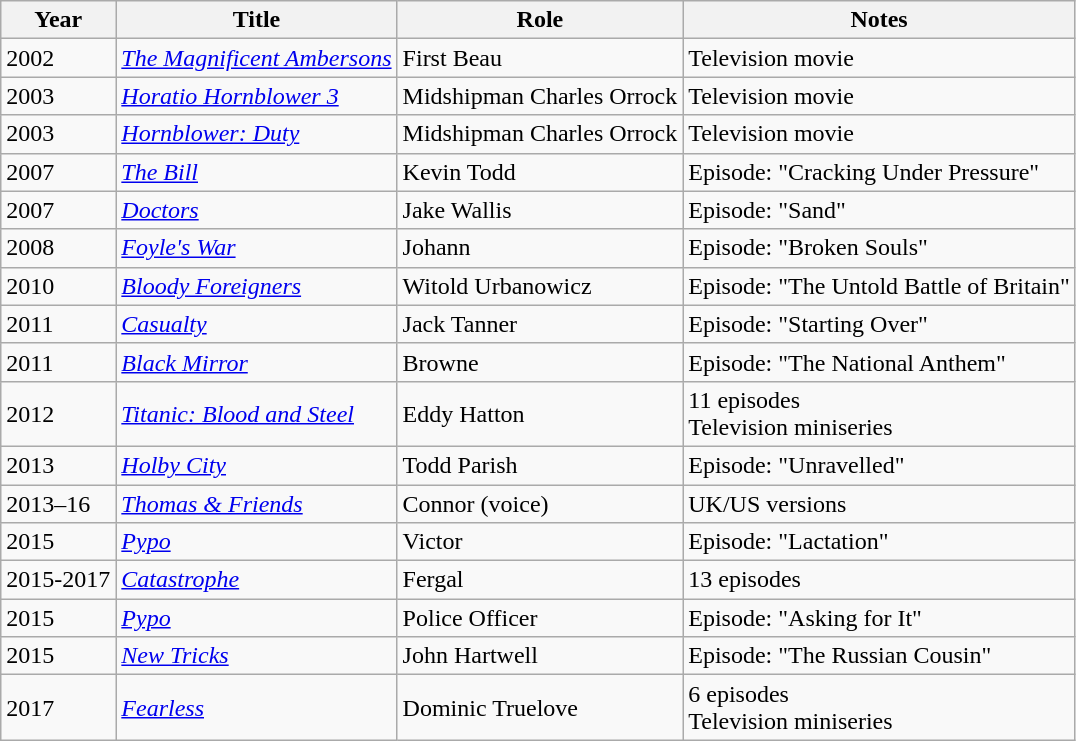<table class="wikitable sortable">
<tr>
<th>Year</th>
<th>Title</th>
<th>Role</th>
<th>Notes</th>
</tr>
<tr>
<td>2002</td>
<td><em><a href='#'>The Magnificent Ambersons</a></em></td>
<td>First Beau</td>
<td>Television movie</td>
</tr>
<tr>
<td>2003</td>
<td><em><a href='#'>Horatio Hornblower 3</a></em></td>
<td>Midshipman Charles Orrock</td>
<td>Television movie</td>
</tr>
<tr>
<td>2003</td>
<td><em><a href='#'>Hornblower: Duty</a></em></td>
<td>Midshipman Charles Orrock</td>
<td>Television movie</td>
</tr>
<tr>
<td>2007</td>
<td><em><a href='#'>The Bill</a></em></td>
<td>Kevin Todd</td>
<td>Episode: "Cracking Under Pressure"</td>
</tr>
<tr>
<td>2007</td>
<td><em><a href='#'>Doctors</a></em></td>
<td>Jake Wallis</td>
<td>Episode: "Sand"</td>
</tr>
<tr>
<td>2008</td>
<td><em><a href='#'>Foyle's War</a></em></td>
<td>Johann</td>
<td>Episode: "Broken Souls"</td>
</tr>
<tr>
<td>2010</td>
<td><em><a href='#'>Bloody Foreigners</a></em></td>
<td>Witold Urbanowicz</td>
<td>Episode: "The Untold Battle of Britain"</td>
</tr>
<tr>
<td>2011</td>
<td><em><a href='#'>Casualty</a></em></td>
<td>Jack Tanner</td>
<td>Episode: "Starting Over"</td>
</tr>
<tr>
<td>2011</td>
<td><em><a href='#'>Black Mirror</a></em></td>
<td>Browne</td>
<td>Episode: "The National Anthem"</td>
</tr>
<tr>
<td>2012</td>
<td><em><a href='#'>Titanic: Blood and Steel</a></em></td>
<td>Eddy Hatton</td>
<td>11 episodes<br>Television miniseries</td>
</tr>
<tr>
<td>2013</td>
<td><em><a href='#'>Holby City</a></em></td>
<td>Todd Parish</td>
<td>Episode: "Unravelled"</td>
</tr>
<tr>
<td>2013–16</td>
<td><em><a href='#'>Thomas & Friends</a></em></td>
<td>Connor (voice)</td>
<td>UK/US versions</td>
</tr>
<tr>
<td>2015</td>
<td><em><a href='#'>Pypo</a></em></td>
<td>Victor</td>
<td>Episode: "Lactation"</td>
</tr>
<tr>
<td>2015-2017</td>
<td><em><a href='#'>Catastrophe</a></em></td>
<td>Fergal</td>
<td>13 episodes</td>
</tr>
<tr>
<td>2015</td>
<td><em><a href='#'>Pypo</a></em></td>
<td>Police Officer</td>
<td>Episode: "Asking for It"</td>
</tr>
<tr>
<td>2015</td>
<td><em><a href='#'>New Tricks</a></em></td>
<td>John Hartwell</td>
<td>Episode: "The Russian Cousin"</td>
</tr>
<tr>
<td>2017</td>
<td><em><a href='#'>Fearless</a></em></td>
<td>Dominic Truelove</td>
<td>6 episodes<br>Television miniseries</td>
</tr>
</table>
